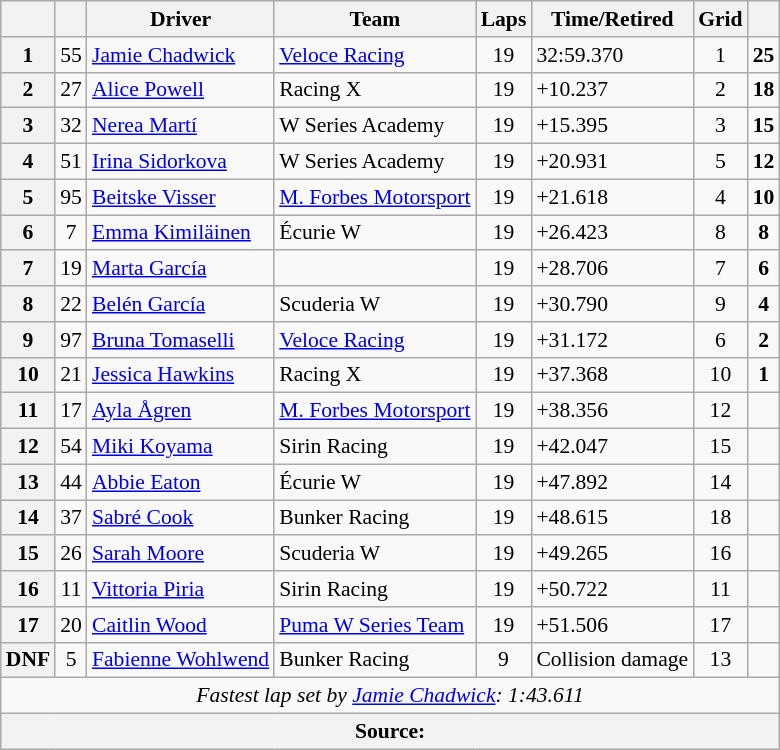<table class="wikitable" style="font-size: 90%;">
<tr>
<th></th>
<th></th>
<th>Driver</th>
<th>Team</th>
<th>Laps</th>
<th>Time/Retired</th>
<th>Grid</th>
<th></th>
</tr>
<tr>
<th>1</th>
<td align="center">55</td>
<td> <a href='#'>Jamie Chadwick</a></td>
<td><a href='#'>Veloce Racing</a></td>
<td align="center">19</td>
<td>32:59.370</td>
<td align="center">1</td>
<td align="center"><strong>25</strong></td>
</tr>
<tr>
<th>2</th>
<td align="center">27</td>
<td> <a href='#'>Alice Powell</a></td>
<td>Racing X</td>
<td align="center">19</td>
<td>+10.237</td>
<td align="center">2</td>
<td align="center"><strong>18</strong></td>
</tr>
<tr>
<th>3</th>
<td align="center">32</td>
<td> <a href='#'>Nerea Martí</a></td>
<td>W Series Academy</td>
<td align="center">19</td>
<td>+15.395</td>
<td align="center">3</td>
<td align="center"><strong>15</strong></td>
</tr>
<tr>
<th>4</th>
<td align="center">51</td>
<td> <a href='#'>Irina Sidorkova</a></td>
<td>W Series Academy</td>
<td align="center">19</td>
<td>+20.931</td>
<td align="center">5</td>
<td align="center"><strong>12</strong></td>
</tr>
<tr>
<th>5</th>
<td align="center">95</td>
<td> <a href='#'>Beitske Visser</a></td>
<td><a href='#'>M. Forbes Motorsport</a></td>
<td align="center">19</td>
<td>+21.618</td>
<td align="center">4</td>
<td align="center"><strong>10</strong></td>
</tr>
<tr>
<th>6</th>
<td align="center">7</td>
<td> <a href='#'>Emma Kimiläinen</a></td>
<td>Écurie W</td>
<td align="center">19</td>
<td>+26.423</td>
<td align="center">8</td>
<td align="center"><strong>8</strong></td>
</tr>
<tr>
<th>7</th>
<td align="center">19</td>
<td> <a href='#'>Marta García</a></td>
<td></td>
<td align="center">19</td>
<td>+28.706</td>
<td align="center">7</td>
<td align="center"><strong>6</strong></td>
</tr>
<tr>
<th>8</th>
<td align="center">22</td>
<td> <a href='#'>Belén García</a></td>
<td>Scuderia W</td>
<td align="center">19</td>
<td>+30.790</td>
<td align="center">9</td>
<td align="center"><strong>4</strong></td>
</tr>
<tr>
<th>9</th>
<td align="center">97</td>
<td> <a href='#'>Bruna Tomaselli</a></td>
<td><a href='#'>Veloce Racing</a></td>
<td align="center">19</td>
<td>+31.172</td>
<td align="center">6</td>
<td align="center"><strong>2</strong></td>
</tr>
<tr>
<th>10</th>
<td align="center">21</td>
<td> <a href='#'>Jessica Hawkins</a></td>
<td>Racing X</td>
<td align="center">19</td>
<td>+37.368</td>
<td align="center">10</td>
<td align="center"><strong>1</strong></td>
</tr>
<tr>
<th>11</th>
<td align="center">17</td>
<td> <a href='#'>Ayla Ågren</a></td>
<td><a href='#'>M. Forbes Motorsport</a></td>
<td align="center">19</td>
<td>+38.356</td>
<td align="center">12</td>
<td></td>
</tr>
<tr>
<th>12</th>
<td align="center">54</td>
<td> <a href='#'>Miki Koyama</a></td>
<td>Sirin Racing</td>
<td align="center">19</td>
<td>+42.047</td>
<td align="center">15</td>
<td></td>
</tr>
<tr>
<th>13</th>
<td align="center">44</td>
<td> <a href='#'>Abbie Eaton</a></td>
<td>Écurie W</td>
<td align="center">19</td>
<td>+47.892</td>
<td align="center">14</td>
<td></td>
</tr>
<tr>
<th>14</th>
<td align="center">37</td>
<td> <a href='#'>Sabré Cook</a></td>
<td>Bunker Racing</td>
<td align="center">19</td>
<td>+48.615</td>
<td align="center">18</td>
<td></td>
</tr>
<tr>
<th>15</th>
<td align="center">26</td>
<td> <a href='#'>Sarah Moore</a></td>
<td>Scuderia W</td>
<td align="center">19</td>
<td>+49.265</td>
<td align="center">16</td>
<td></td>
</tr>
<tr>
<th>16</th>
<td align="center">11</td>
<td> <a href='#'>Vittoria Piria</a></td>
<td>Sirin Racing</td>
<td align="center">19</td>
<td>+50.722</td>
<td align="center">11</td>
<td></td>
</tr>
<tr>
<th>17</th>
<td align="center">20</td>
<td> <a href='#'>Caitlin Wood</a></td>
<td><a href='#'>Puma W Series Team</a></td>
<td align="center">19</td>
<td>+51.506</td>
<td align="center">17</td>
<td></td>
</tr>
<tr>
<th>DNF</th>
<td align="center">5</td>
<td> <a href='#'>Fabienne Wohlwend</a></td>
<td>Bunker Racing</td>
<td align="center">9</td>
<td>Collision damage</td>
<td align="center">13</td>
<td></td>
</tr>
<tr>
<td colspan=8 align=center><em>Fastest lap set by <a href='#'>Jamie Chadwick</a>: 1:43.611</em></td>
</tr>
<tr>
<th colspan=8>Source:</th>
</tr>
</table>
